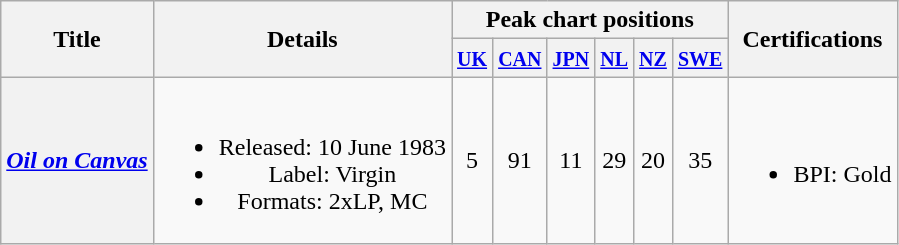<table class="wikitable plainrowheaders" style="text-align:center;">
<tr>
<th scope="col" rowspan="2">Title</th>
<th scope="col" rowspan="2">Details</th>
<th colspan="6">Peak chart positions</th>
<th scope="col" rowspan="2">Certifications</th>
</tr>
<tr>
<th scope="col"><small><a href='#'>UK</a></small><br></th>
<th scope="col"><small><a href='#'>CAN</a></small><br></th>
<th scope="col"><small><a href='#'>JPN</a></small><br></th>
<th scope="col"><small><a href='#'>NL</a></small><br></th>
<th scope="col"><small><a href='#'>NZ</a></small><br></th>
<th scope="col"><small><a href='#'>SWE</a></small><br></th>
</tr>
<tr>
<th scope="row"><em><a href='#'>Oil on Canvas</a></em></th>
<td><br><ul><li>Released: 10 June 1983</li><li>Label: Virgin</li><li>Formats: 2xLP, MC</li></ul></td>
<td>5</td>
<td>91</td>
<td>11</td>
<td>29</td>
<td>20</td>
<td>35</td>
<td><br><ul><li>BPI: Gold</li></ul></td>
</tr>
</table>
